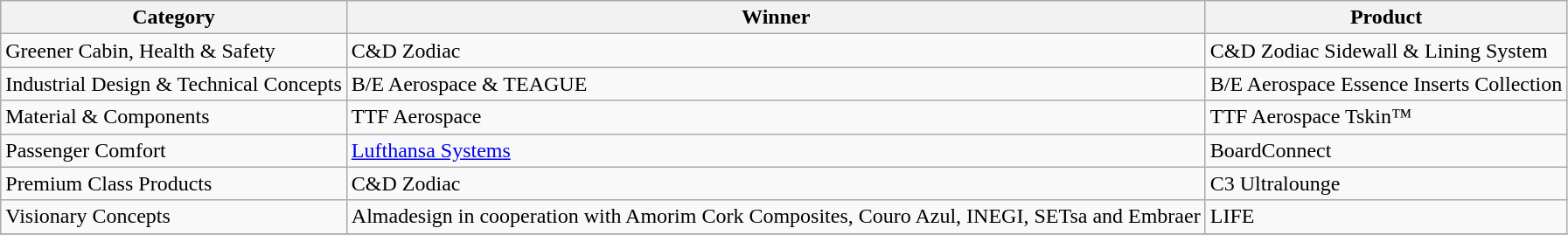<table class="wikitable">
<tr>
<th>Category</th>
<th>Winner</th>
<th>Product</th>
</tr>
<tr>
<td>Greener Cabin, Health & Safety</td>
<td>C&D Zodiac</td>
<td>C&D Zodiac Sidewall & Lining System</td>
</tr>
<tr>
<td>Industrial Design & Technical Concepts</td>
<td>B/E Aerospace & TEAGUE</td>
<td>B/E Aerospace Essence Inserts Collection</td>
</tr>
<tr>
<td>Material & Components</td>
<td>TTF Aerospace</td>
<td>TTF Aerospace Tskin™</td>
</tr>
<tr>
<td>Passenger Comfort</td>
<td><a href='#'>Lufthansa Systems</a></td>
<td>BoardConnect</td>
</tr>
<tr>
<td>Premium Class Products</td>
<td>C&D Zodiac</td>
<td>C3 Ultralounge</td>
</tr>
<tr>
<td>Visionary Concepts</td>
<td>Almadesign in cooperation with Amorim Cork Composites, Couro Azul, INEGI, SETsa and Embraer</td>
<td>LIFE</td>
</tr>
<tr>
</tr>
</table>
